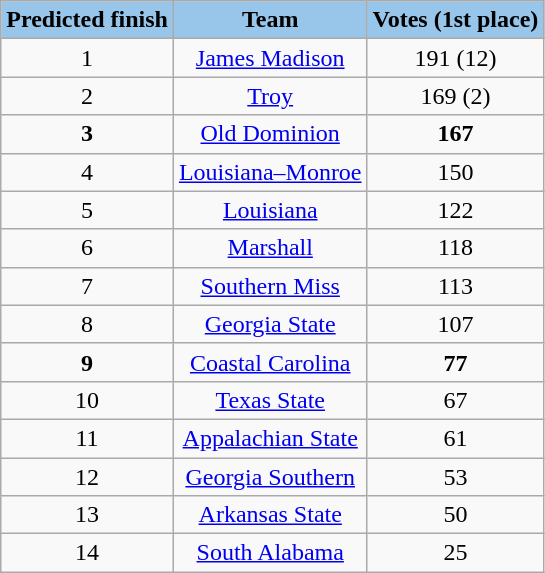<table class="wikitable" border="1">
<tr align=center>
<th style= background:#98C5EA; color:#003057; border:2px solid #003057; text-align:center>Predicted finish</th>
<th style= background:#98C5EA; color:#003057; border:2px solid #003057; text-align:center>Team</th>
<th style= background:#98C5EA; color:#003057; border:2px solid #003057; text-align:center>Votes (1st place)</th>
</tr>
<tr align="center">
<td>1</td>
<td><a href='#'>James Madison</a></td>
<td>191 (12)</td>
</tr>
<tr align="center">
<td>2</td>
<td><a href='#'>Troy</a></td>
<td>169 (2)</td>
</tr>
<tr align="center">
<td><strong>3</strong></td>
<td><a href='#'>Old Dominion</a></td>
<td><strong>167</strong></td>
</tr>
<tr align="center">
<td>4</td>
<td><a href='#'>Louisiana–Monroe</a></td>
<td>150</td>
</tr>
<tr align="center">
<td>5</td>
<td><a href='#'>Louisiana</a></td>
<td>122</td>
</tr>
<tr align="center">
<td>6</td>
<td><a href='#'>Marshall</a></td>
<td>118</td>
</tr>
<tr align="center">
<td>7</td>
<td><a href='#'>Southern Miss</a></td>
<td>113</td>
</tr>
<tr align="center">
<td>8</td>
<td><a href='#'>Georgia State</a></td>
<td>107</td>
</tr>
<tr align="center">
<td><strong>9</strong></td>
<td><a href='#'>Coastal Carolina</a></td>
<td><strong>77</strong></td>
</tr>
<tr align="center">
<td>10</td>
<td><a href='#'>Texas State</a></td>
<td>67</td>
</tr>
<tr align="center">
<td>11</td>
<td><a href='#'>Appalachian State</a></td>
<td>61</td>
</tr>
<tr align="center">
<td>12</td>
<td><a href='#'>Georgia Southern</a></td>
<td>53</td>
</tr>
<tr align="center">
<td>13</td>
<td><a href='#'>Arkansas State</a></td>
<td>50</td>
</tr>
<tr align="center">
<td>14</td>
<td><a href='#'>South Alabama</a></td>
<td>25</td>
</tr>
</table>
